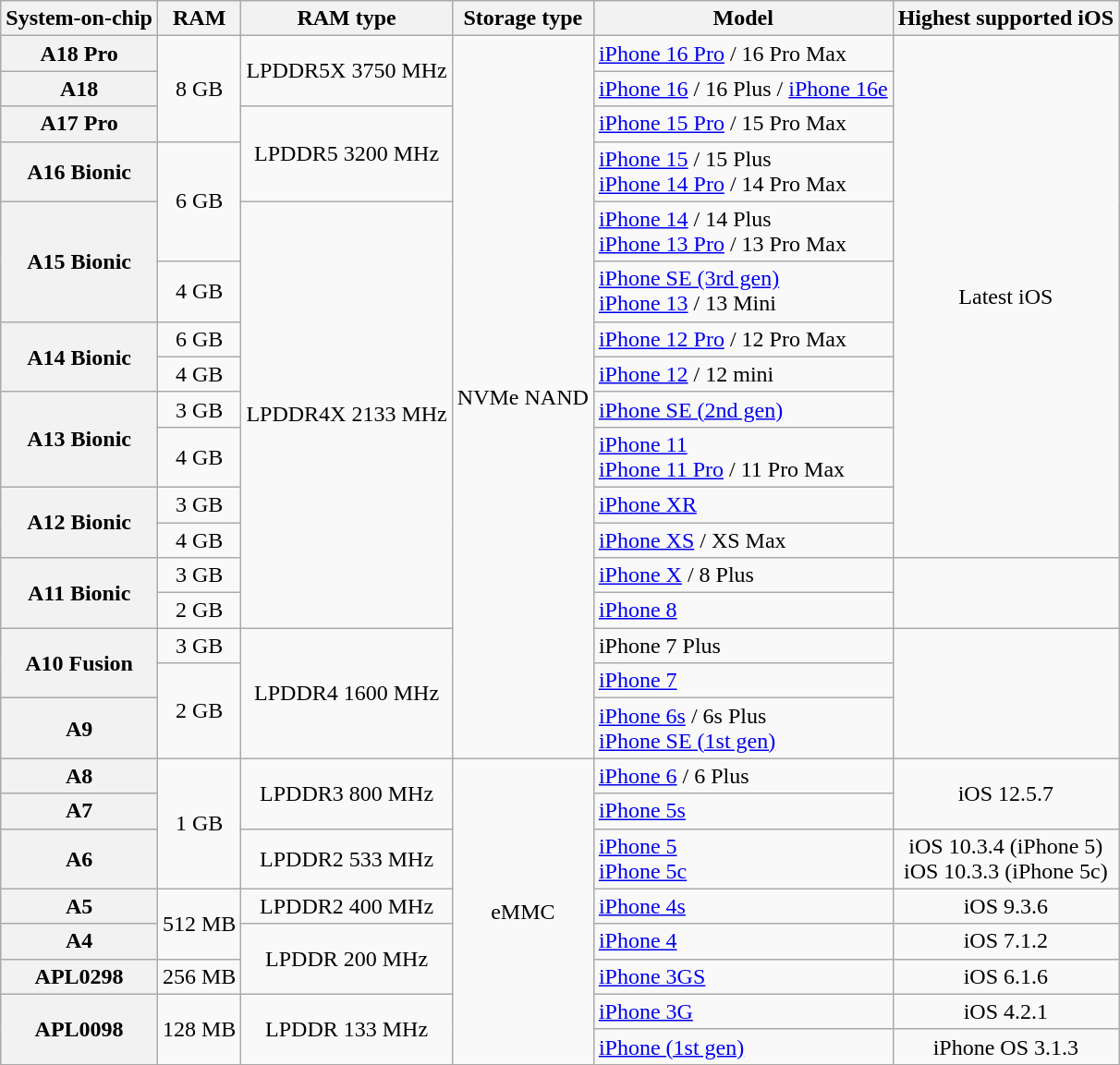<table class="wikitable sticky-header" style="text-align: center;">
<tr>
<th scope="col">System-on-chip</th>
<th scope="col">RAM</th>
<th scope="col">RAM type</th>
<th scope="col">Storage type</th>
<th scope="col">Model</th>
<th scope="col">Highest supported iOS</th>
</tr>
<tr>
<th scope="row">A18 Pro</th>
<td rowspan="3">8 GB</td>
<td rowspan="2">LPDDR5X 3750 MHz</td>
<td rowspan="17">NVMe NAND</td>
<td style="text-align: left;"><a href='#'>iPhone 16 Pro</a> / 16 Pro Max</td>
<td rowspan="12">Latest iOS<br><small></small></td>
</tr>
<tr>
<th scope="row">A18</th>
<td style="text-align: left;"><a href='#'>iPhone 16</a> / 16 Plus / <a href='#'>iPhone 16e</a></td>
</tr>
<tr>
<th scope="row">A17 Pro</th>
<td rowspan="2">LPDDR5 3200 MHz</td>
<td style="text-align: left;"><a href='#'>iPhone 15 Pro</a> / 15 Pro Max</td>
</tr>
<tr>
<th scope="row">A16 Bionic</th>
<td rowspan="2">6 GB</td>
<td style="text-align: left;"><a href='#'>iPhone 15</a> / 15 Plus<br><a href='#'>iPhone 14 Pro</a> / 14 Pro Max</td>
</tr>
<tr>
<th scope="rowgroup" rowspan="2">A15 Bionic</th>
<td rowspan="10">LPDDR4X 2133 MHz</td>
<td style="text-align: left;"><a href='#'>iPhone 14</a> / 14 Plus<br><a href='#'>iPhone 13 Pro</a> / 13 Pro Max</td>
</tr>
<tr>
<td>4 GB</td>
<td style="text-align: left;"><a href='#'>iPhone SE (3rd gen)</a> <br><a href='#'>iPhone 13</a> / 13 Mini</td>
</tr>
<tr>
<th scope="rowgroup" rowspan="2">A14 Bionic</th>
<td>6 GB</td>
<td style="text-align: left;"><a href='#'>iPhone 12 Pro</a> / 12 Pro Max</td>
</tr>
<tr>
<td>4 GB</td>
<td style="text-align: left;"><a href='#'>iPhone 12</a> / 12 mini</td>
</tr>
<tr>
<th scope="rowgroup" rowspan="2">A13 Bionic</th>
<td>3 GB</td>
<td style="text-align: left;"><a href='#'>iPhone SE (2nd gen)</a></td>
</tr>
<tr>
<td>4 GB</td>
<td style="text-align: left;"><a href='#'>iPhone 11</a><br><a href='#'>iPhone 11 Pro</a> / 11 Pro Max</td>
</tr>
<tr>
<th scope="rowgroup" rowspan="2">A12 Bionic</th>
<td>3 GB</td>
<td style="text-align: left;"><a href='#'>iPhone XR</a></td>
</tr>
<tr>
<td>4 GB</td>
<td style="text-align: left;"><a href='#'>iPhone XS</a> / XS Max</td>
</tr>
<tr>
<th scope="rowgroup" rowspan="2">A11 Bionic</th>
<td>3 GB</td>
<td style="text-align: left;"><a href='#'>iPhone X</a> / 8 Plus</td>
<td rowspan="2"></td>
</tr>
<tr>
<td>2 GB</td>
<td style="text-align: left;"><a href='#'>iPhone 8</a></td>
</tr>
<tr>
<th scope="rowgroup" rowspan="2">A10 Fusion</th>
<td>3 GB</td>
<td rowspan="3">LPDDR4 1600 MHz</td>
<td style="text-align: left;">iPhone 7 Plus</td>
<td rowspan="3"></td>
</tr>
<tr>
<td rowspan="2">2 GB</td>
<td style="text-align: left;"><a href='#'>iPhone 7</a></td>
</tr>
<tr>
<th scope="row">A9</th>
<td style="text-align: left;"><a href='#'>iPhone 6s</a> / 6s Plus<br><a href='#'>iPhone SE (1st gen)</a></td>
</tr>
<tr>
<th scope="row">A8</th>
<td rowspan="3">1 GB</td>
<td rowspan="2">LPDDR3 800 MHz</td>
<td rowspan="8">eMMC</td>
<td style="text-align: left;"><a href='#'>iPhone 6</a> / 6 Plus</td>
<td rowspan="2">iOS 12.5.7</td>
</tr>
<tr>
<th scope="row">A7</th>
<td style="text-align: left;"><a href='#'>iPhone 5s</a></td>
</tr>
<tr>
<th scope="row">A6</th>
<td>LPDDR2 533 MHz</td>
<td style="text-align: left;"><a href='#'>iPhone 5</a><br><a href='#'>iPhone 5c</a></td>
<td>iOS 10.3.4 (iPhone 5)<br>iOS 10.3.3 (iPhone 5c)</td>
</tr>
<tr>
<th scope="row">A5</th>
<td rowspan="2">512 MB</td>
<td>LPDDR2 400 MHz</td>
<td style="text-align: left;"><a href='#'>iPhone 4s</a></td>
<td>iOS 9.3.6</td>
</tr>
<tr>
<th scope="row">A4</th>
<td rowspan="2">LPDDR 200 MHz</td>
<td style="text-align: left;"><a href='#'>iPhone 4</a></td>
<td>iOS 7.1.2</td>
</tr>
<tr>
<th scope="row">APL0298</th>
<td>256 MB</td>
<td style="text-align: left;"><a href='#'>iPhone 3GS</a></td>
<td>iOS 6.1.6</td>
</tr>
<tr>
<th scope="rowgroup" rowspan="2">APL0098</th>
<td rowspan="2">128 MB</td>
<td rowspan="2">LPDDR 133 MHz</td>
<td style="text-align: left;"><a href='#'>iPhone 3G</a></td>
<td>iOS 4.2.1</td>
</tr>
<tr>
<td style="text-align: left;"><a href='#'>iPhone (1st gen)</a></td>
<td>iPhone OS 3.1.3</td>
</tr>
</table>
